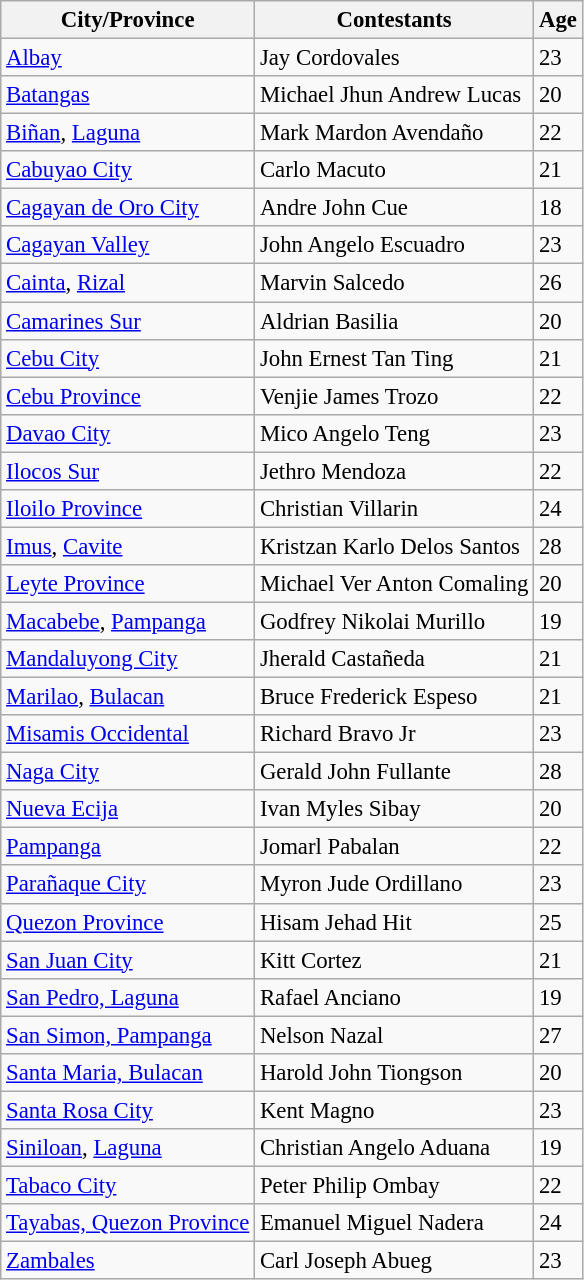<table class="wikitable sortable" style="font-size: 95%;">
<tr>
<th>City/Province</th>
<th>Contestants</th>
<th>Age</th>
</tr>
<tr>
<td><a href='#'>Albay</a></td>
<td>Jay Cordovales</td>
<td>23</td>
</tr>
<tr>
<td><a href='#'>Batangas</a></td>
<td>Michael Jhun Andrew Lucas</td>
<td>20</td>
</tr>
<tr>
<td><a href='#'>Biñan</a>, <a href='#'>Laguna</a></td>
<td>Mark Mardon Avendaño</td>
<td>22</td>
</tr>
<tr>
<td><a href='#'>Cabuyao City</a></td>
<td>Carlo Macuto</td>
<td>21</td>
</tr>
<tr>
<td><a href='#'>Cagayan de Oro City</a></td>
<td>Andre John Cue</td>
<td>18</td>
</tr>
<tr>
<td><a href='#'>Cagayan Valley</a></td>
<td>John Angelo Escuadro</td>
<td>23</td>
</tr>
<tr>
<td><a href='#'>Cainta</a>, <a href='#'>Rizal</a></td>
<td>Marvin Salcedo</td>
<td>26</td>
</tr>
<tr>
<td><a href='#'>Camarines Sur</a></td>
<td>Aldrian Basilia</td>
<td>20</td>
</tr>
<tr>
<td><a href='#'>Cebu City</a></td>
<td>John Ernest Tan Ting</td>
<td>21</td>
</tr>
<tr>
<td><a href='#'>Cebu Province</a></td>
<td>Venjie James Trozo</td>
<td>22</td>
</tr>
<tr>
<td><a href='#'>Davao City</a></td>
<td>Mico Angelo Teng</td>
<td>23</td>
</tr>
<tr>
<td><a href='#'>Ilocos Sur</a></td>
<td>Jethro Mendoza</td>
<td>22</td>
</tr>
<tr>
<td><a href='#'>Iloilo Province</a></td>
<td>Christian Villarin</td>
<td>24</td>
</tr>
<tr>
<td><a href='#'>Imus</a>, <a href='#'>Cavite</a></td>
<td>Kristzan Karlo Delos Santos</td>
<td>28</td>
</tr>
<tr>
<td><a href='#'>Leyte Province</a></td>
<td>Michael Ver Anton Comaling</td>
<td>20</td>
</tr>
<tr>
<td><a href='#'>Macabebe</a>, <a href='#'>Pampanga</a></td>
<td>Godfrey Nikolai Murillo</td>
<td>19</td>
</tr>
<tr>
<td><a href='#'>Mandaluyong City</a></td>
<td>Jherald Castañeda</td>
<td>21</td>
</tr>
<tr>
<td><a href='#'>Marilao</a>, <a href='#'>Bulacan</a></td>
<td>Bruce Frederick Espeso</td>
<td>21</td>
</tr>
<tr>
<td><a href='#'>Misamis Occidental</a></td>
<td>Richard Bravo Jr</td>
<td>23</td>
</tr>
<tr>
<td><a href='#'>Naga City</a></td>
<td>Gerald John Fullante</td>
<td>28</td>
</tr>
<tr>
<td><a href='#'>Nueva Ecija</a></td>
<td>Ivan Myles Sibay</td>
<td>20</td>
</tr>
<tr>
<td><a href='#'>Pampanga</a></td>
<td>Jomarl Pabalan</td>
<td>22</td>
</tr>
<tr>
<td><a href='#'>Parañaque City</a></td>
<td>Myron Jude Ordillano</td>
<td>23</td>
</tr>
<tr>
<td><a href='#'>Quezon Province</a></td>
<td>Hisam Jehad Hit</td>
<td>25</td>
</tr>
<tr>
<td><a href='#'>San Juan City</a></td>
<td>Kitt Cortez</td>
<td>21</td>
</tr>
<tr>
<td><a href='#'>San Pedro, Laguna</a></td>
<td>Rafael Anciano</td>
<td>19</td>
</tr>
<tr>
<td><a href='#'>San Simon, Pampanga</a></td>
<td>Nelson Nazal</td>
<td>27</td>
</tr>
<tr>
<td><a href='#'>Santa Maria, Bulacan</a></td>
<td>Harold John Tiongson</td>
<td>20</td>
</tr>
<tr>
<td><a href='#'>Santa Rosa City</a></td>
<td>Kent Magno</td>
<td>23</td>
</tr>
<tr>
<td><a href='#'>Siniloan</a>, <a href='#'>Laguna</a></td>
<td>Christian Angelo Aduana</td>
<td>19</td>
</tr>
<tr>
<td><a href='#'>Tabaco City</a></td>
<td>Peter Philip Ombay</td>
<td>22</td>
</tr>
<tr>
<td><a href='#'>Tayabas, Quezon Province</a></td>
<td>Emanuel Miguel Nadera</td>
<td>24</td>
</tr>
<tr>
<td><a href='#'>Zambales</a></td>
<td>Carl Joseph Abueg</td>
<td>23</td>
</tr>
</table>
